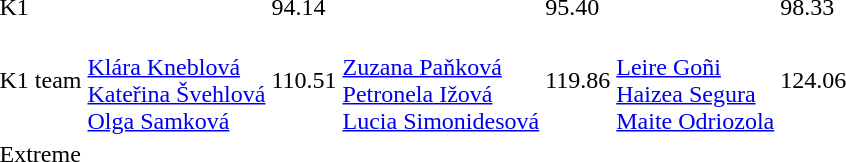<table>
<tr>
<td>K1</td>
<td></td>
<td>94.14</td>
<td></td>
<td>95.40</td>
<td></td>
<td>98.33</td>
</tr>
<tr>
<td>K1 team</td>
<td><br><a href='#'>Klára Kneblová</a><br><a href='#'>Kateřina Švehlová</a><br><a href='#'>Olga Samková</a></td>
<td>110.51</td>
<td><br><a href='#'>Zuzana Paňková</a><br><a href='#'>Petronela Ižová</a><br><a href='#'>Lucia Simonidesová</a></td>
<td>119.86</td>
<td><br><a href='#'>Leire Goñi</a><br><a href='#'>Haizea Segura</a><br><a href='#'>Maite Odriozola</a></td>
<td>124.06</td>
</tr>
<tr>
<td>Extreme</td>
<td></td>
<td></td>
<td></td>
<td></td>
<td></td>
<td></td>
</tr>
</table>
